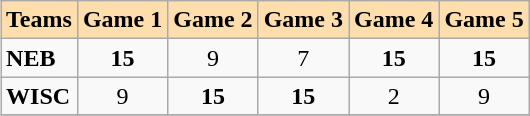<table class="wikitable" align=right>
<tr bgcolor=#ffdead align=center>
<td colspan=1><strong>Teams</strong></td>
<td colspan=1><strong>Game 1</strong></td>
<td colspan=1><strong>Game 2</strong></td>
<td colspan=1><strong>Game 3</strong></td>
<td colspan=1><strong>Game 4</strong></td>
<td colspan=1><strong>Game 5</strong></td>
</tr>
<tr>
<td><strong>NEB</strong></td>
<td align=center><strong>15</strong></td>
<td align=center>9</td>
<td align=center>7</td>
<td align=center><strong>15</strong></td>
<td align=center><strong>15</strong></td>
</tr>
<tr>
<td><strong>WISC</strong></td>
<td align=center>9</td>
<td align=center><strong>15</strong></td>
<td align=center><strong>15</strong></td>
<td align=center>2</td>
<td align=center>9</td>
</tr>
<tr>
</tr>
</table>
